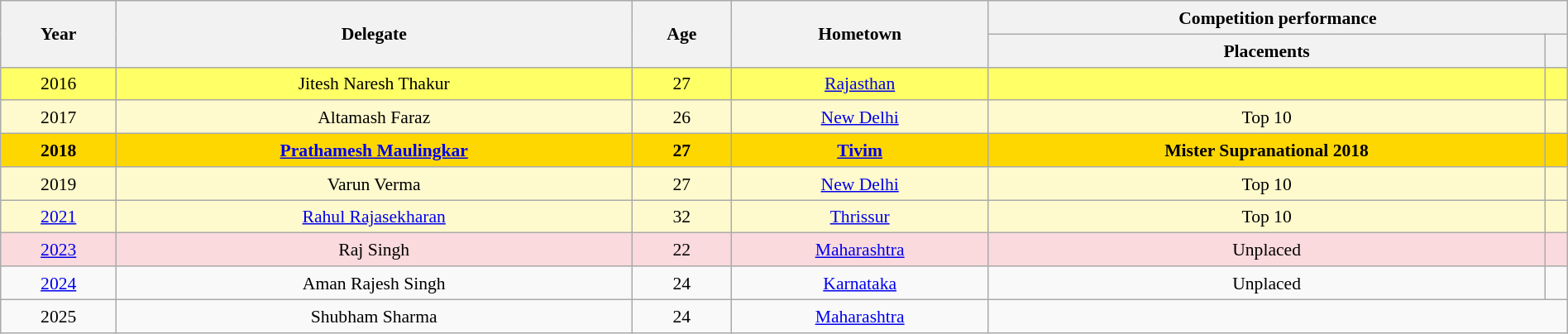<table class="wikitable" style="text-align:center; line-height:20px; font-size:90%; width:100%;">
<tr>
<th rowspan="2">Year</th>
<th rowspan="2">Delegate</th>
<th rowspan="2">Age</th>
<th rowspan="2">Hometown</th>
<th colspan="2">Competition performance</th>
</tr>
<tr>
<th>Placements</th>
<th></th>
</tr>
<tr style="background-color:#FFFF66;">
<td>2016</td>
<td>Jitesh Naresh Thakur</td>
<td>27</td>
<td><a href='#'>Rajasthan</a></td>
<td></td>
<td style="background:;"></td>
</tr>
<tr style="background-color:#FFFACD;">
<td>2017</td>
<td>Altamash Faraz</td>
<td>26</td>
<td><a href='#'>New Delhi</a></td>
<td>Top 10</td>
<td style="background:;"></td>
</tr>
<tr style="background-color:gold; font-weight: bold">
<td>2018</td>
<td><a href='#'>Prathamesh Maulingkar</a></td>
<td>27</td>
<td><a href='#'>Tivim</a></td>
<td>Mister Supranational 2018</td>
<td style="background:;"></td>
</tr>
<tr style="background-color:#FFFACD;">
<td>2019</td>
<td>Varun Verma</td>
<td>27</td>
<td><a href='#'>New Delhi</a></td>
<td>Top 10</td>
<td style="background:;"></td>
</tr>
<tr style="background-color:#FFFACD;">
<td><a href='#'>2021</a></td>
<td><a href='#'>Rahul Rajasekharan</a></td>
<td>32</td>
<td><a href='#'>Thrissur</a></td>
<td>Top 10</td>
<td style="background:;"></td>
</tr>
<tr style="background:#FADADD;">
<td><a href='#'>2023</a></td>
<td>Raj Singh</td>
<td>22</td>
<td><a href='#'>Maharashtra</a></td>
<td align="center">Unplaced</td>
<td style="background:;"></td>
</tr>
<tr>
<td><a href='#'>2024</a></td>
<td>Aman Rajesh Singh</td>
<td>24</td>
<td><a href='#'>Karnataka</a></td>
<td>Unplaced</td>
<td></td>
</tr>
<tr>
<td>2025</td>
<td>Shubham Sharma</td>
<td>24</td>
<td><a href='#'>Maharashtra</a></td>
<td colspan=2></td>
</tr>
</table>
